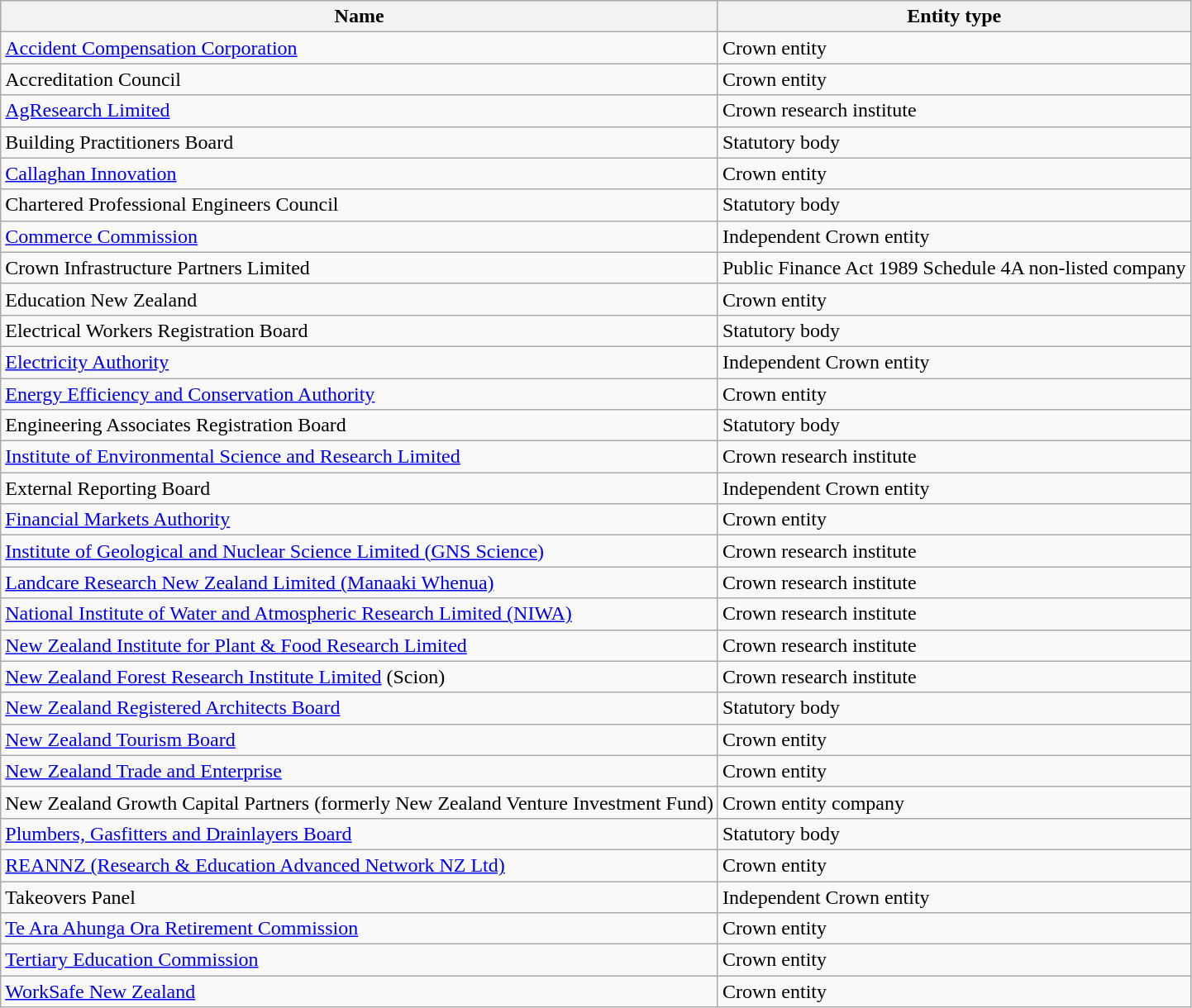<table class="wikitable">
<tr>
<th>Name</th>
<th>Entity type</th>
</tr>
<tr>
<td><a href='#'>Accident Compensation Corporation</a></td>
<td>Crown entity</td>
</tr>
<tr>
<td>Accreditation Council</td>
<td>Crown entity</td>
</tr>
<tr>
<td><a href='#'>AgResearch Limited</a></td>
<td>Crown research institute</td>
</tr>
<tr>
<td>Building Practitioners Board</td>
<td>Statutory body</td>
</tr>
<tr>
<td><a href='#'>Callaghan Innovation</a></td>
<td>Crown entity</td>
</tr>
<tr>
<td>Chartered Professional Engineers Council</td>
<td>Statutory body</td>
</tr>
<tr>
<td><a href='#'>Commerce Commission</a></td>
<td>Independent Crown entity</td>
</tr>
<tr>
<td>Crown Infrastructure Partners Limited</td>
<td>Public Finance Act 1989 Schedule 4A non-listed company</td>
</tr>
<tr>
<td>Education New Zealand</td>
<td>Crown entity</td>
</tr>
<tr>
<td>Electrical Workers Registration Board</td>
<td>Statutory body</td>
</tr>
<tr>
<td><a href='#'>Electricity Authority</a></td>
<td>Independent Crown entity</td>
</tr>
<tr>
<td><a href='#'>Energy Efficiency and Conservation Authority</a></td>
<td>Crown entity</td>
</tr>
<tr>
<td>Engineering Associates Registration Board</td>
<td>Statutory body</td>
</tr>
<tr>
<td><a href='#'>Institute of Environmental Science and Research Limited</a></td>
<td>Crown research institute</td>
</tr>
<tr>
<td>External Reporting Board</td>
<td>Independent Crown entity</td>
</tr>
<tr>
<td><a href='#'>Financial Markets Authority</a></td>
<td>Crown entity</td>
</tr>
<tr>
<td><a href='#'>Institute of Geological and Nuclear Science Limited (GNS Science)</a></td>
<td>Crown research institute</td>
</tr>
<tr>
<td><a href='#'>Landcare Research New Zealand Limited (Manaaki Whenua)</a></td>
<td>Crown research institute</td>
</tr>
<tr>
<td><a href='#'>National Institute of Water and Atmospheric Research Limited (NIWA)</a></td>
<td>Crown research institute</td>
</tr>
<tr>
<td><a href='#'>New Zealand Institute for Plant & Food Research Limited</a></td>
<td>Crown research institute</td>
</tr>
<tr>
<td><a href='#'>New Zealand Forest Research Institute Limited</a> (Scion)</td>
<td>Crown research institute</td>
</tr>
<tr>
<td><a href='#'>New Zealand Registered Architects Board</a></td>
<td>Statutory body</td>
</tr>
<tr>
<td><a href='#'>New Zealand Tourism Board</a></td>
<td>Crown entity</td>
</tr>
<tr>
<td><a href='#'>New Zealand Trade and Enterprise</a></td>
<td>Crown entity</td>
</tr>
<tr>
<td>New Zealand Growth Capital Partners (formerly New Zealand Venture Investment Fund)</td>
<td>Crown entity company</td>
</tr>
<tr>
<td><a href='#'>Plumbers, Gasfitters and Drainlayers Board</a></td>
<td>Statutory body</td>
</tr>
<tr>
<td><a href='#'>REANNZ (Research & Education Advanced Network NZ Ltd)</a></td>
<td>Crown entity</td>
</tr>
<tr>
<td>Takeovers Panel</td>
<td>Independent Crown entity</td>
</tr>
<tr>
<td><a href='#'>Te Ara Ahunga Ora Retirement Commission</a></td>
<td>Crown entity</td>
</tr>
<tr>
<td><a href='#'>Tertiary Education Commission</a></td>
<td>Crown entity</td>
</tr>
<tr>
<td><a href='#'>WorkSafe New Zealand</a></td>
<td>Crown entity</td>
</tr>
</table>
